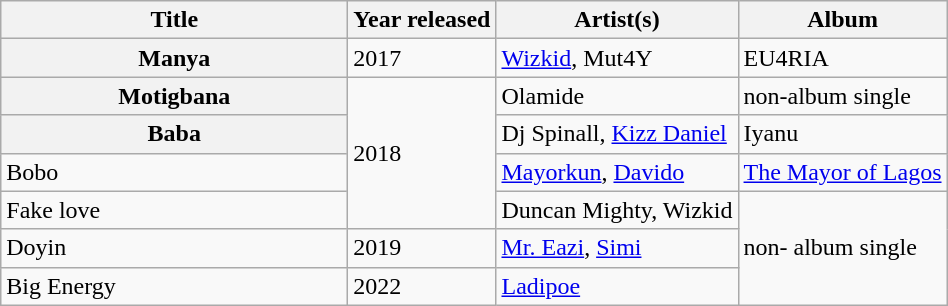<table class="wikitable sortable plainrowheaders" style="text-align:left;">
<tr>
<th scope="col" style="width:14em;">Title</th>
<th scope="col">Year released</th>
<th scope="col">Artist(s)</th>
<th scope="col">Album</th>
</tr>
<tr>
<th scope="row">Manya</th>
<td>2017</td>
<td><a href='#'>Wizkid</a>, Mut4Y</td>
<td>EU4RIA</td>
</tr>
<tr>
<th scope="row">Motigbana</th>
<td rowspan="4">2018</td>
<td>Olamide</td>
<td>non-album single</td>
</tr>
<tr>
<th scope="row">Baba</th>
<td>Dj Spinall, <a href='#'>Kizz Daniel</a></td>
<td>Iyanu</td>
</tr>
<tr>
<td>Bobo</td>
<td><a href='#'>Mayorkun</a>, <a href='#'>Davido</a></td>
<td><a href='#'>The Mayor of Lagos</a></td>
</tr>
<tr>
<td>Fake love</td>
<td>Duncan Mighty, Wizkid</td>
<td rowspan="3">non- album single</td>
</tr>
<tr>
<td>Doyin</td>
<td>2019</td>
<td><a href='#'>Mr. Eazi</a>, <a href='#'>Simi</a></td>
</tr>
<tr>
<td>Big Energy</td>
<td>2022</td>
<td><a href='#'>Ladipoe</a></td>
</tr>
</table>
